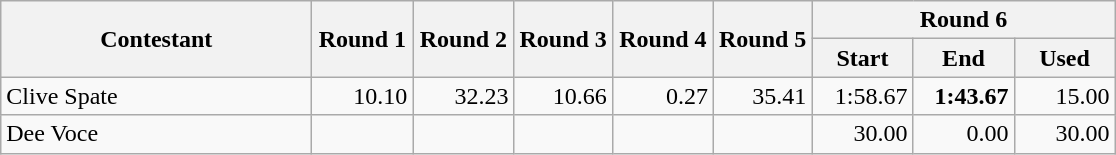<table class="wikitable">
<tr>
<th rowspan="2" width="200">Contestant</th>
<th rowspan="2" width="60">Round 1</th>
<th rowspan="2" width="60">Round 2</th>
<th rowspan="2">Round 3</th>
<th rowspan="2" width="60">Round 4</th>
<th rowspan="2">Round 5</th>
<th colspan="3">Round 6</th>
</tr>
<tr>
<th width="60">Start</th>
<th width="60">End</th>
<th width="60">Used</th>
</tr>
<tr>
<td>Clive Spate</td>
<td align="right">10.10</td>
<td align="right">32.23</td>
<td align="right">10.66</td>
<td align="right">0.27</td>
<td align="right">35.41</td>
<td align="right">1:58.67</td>
<td align="right"><strong>1:43.67</strong></td>
<td align="right">15.00</td>
</tr>
<tr>
<td>Dee Voce</td>
<td align="right"></td>
<td align="right"></td>
<td align="right"></td>
<td align="right"></td>
<td align="right"></td>
<td align="right">30.00</td>
<td align="right">0.00</td>
<td align="right">30.00</td>
</tr>
</table>
